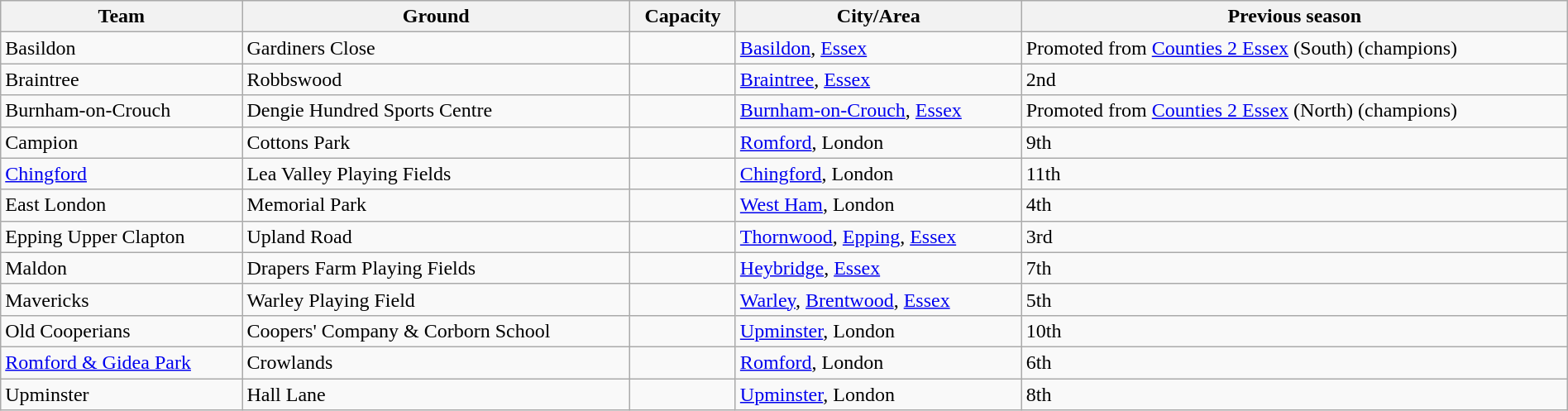<table class="wikitable sortable" width=100%>
<tr>
<th>Team</th>
<th>Ground</th>
<th>Capacity</th>
<th>City/Area</th>
<th>Previous season</th>
</tr>
<tr>
<td>Basildon</td>
<td>Gardiners Close</td>
<td></td>
<td><a href='#'>Basildon</a>, <a href='#'>Essex</a></td>
<td>Promoted from <a href='#'>Counties 2 Essex</a> (South) (champions)</td>
</tr>
<tr>
<td>Braintree</td>
<td>Robbswood</td>
<td></td>
<td><a href='#'>Braintree</a>, <a href='#'>Essex</a></td>
<td>2nd</td>
</tr>
<tr>
<td>Burnham-on-Crouch</td>
<td>Dengie Hundred Sports Centre</td>
<td></td>
<td><a href='#'>Burnham-on-Crouch</a>, <a href='#'>Essex</a></td>
<td>Promoted from <a href='#'>Counties 2 Essex</a> (North) (champions)</td>
</tr>
<tr>
<td>Campion</td>
<td>Cottons Park</td>
<td></td>
<td><a href='#'>Romford</a>, London</td>
<td>9th</td>
</tr>
<tr>
<td><a href='#'>Chingford</a></td>
<td>Lea Valley Playing Fields</td>
<td></td>
<td><a href='#'>Chingford</a>, London</td>
<td>11th</td>
</tr>
<tr>
<td>East London</td>
<td>Memorial Park</td>
<td></td>
<td><a href='#'>West Ham</a>, London</td>
<td>4th</td>
</tr>
<tr>
<td>Epping Upper Clapton</td>
<td>Upland Road</td>
<td></td>
<td><a href='#'>Thornwood</a>, <a href='#'>Epping</a>, <a href='#'>Essex</a></td>
<td>3rd</td>
</tr>
<tr>
<td>Maldon</td>
<td>Drapers Farm Playing Fields</td>
<td></td>
<td><a href='#'>Heybridge</a>, <a href='#'>Essex</a></td>
<td>7th</td>
</tr>
<tr>
<td>Mavericks</td>
<td>Warley Playing Field</td>
<td></td>
<td><a href='#'>Warley</a>, <a href='#'>Brentwood</a>, <a href='#'>Essex</a></td>
<td>5th</td>
</tr>
<tr>
<td>Old Cooperians</td>
<td>Coopers' Company & Corborn School</td>
<td></td>
<td><a href='#'>Upminster</a>, London</td>
<td>10th</td>
</tr>
<tr>
<td><a href='#'>Romford & Gidea Park</a></td>
<td>Crowlands</td>
<td></td>
<td><a href='#'>Romford</a>, London</td>
<td>6th</td>
</tr>
<tr>
<td>Upminster</td>
<td>Hall Lane</td>
<td></td>
<td><a href='#'>Upminster</a>, London</td>
<td>8th</td>
</tr>
</table>
